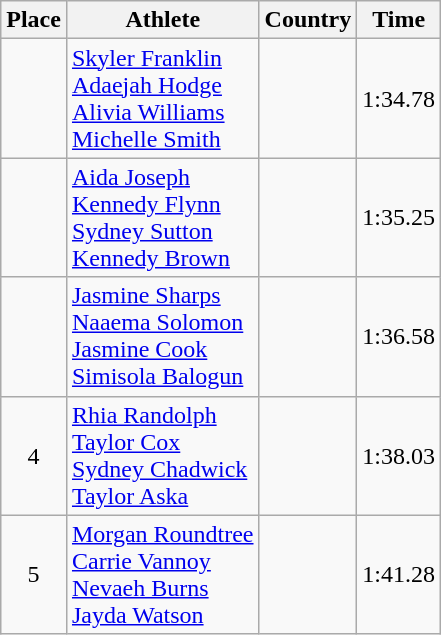<table class="wikitable">
<tr>
<th>Place</th>
<th>Athlete</th>
<th>Country</th>
<th>Time</th>
</tr>
<tr>
<td align=center></td>
<td><a href='#'>Skyler Franklin</a><br><a href='#'>Adaejah Hodge</a><br><a href='#'>Alivia Williams</a><br><a href='#'>Michelle Smith</a></td>
<td></td>
<td>1:34.78</td>
</tr>
<tr>
<td align=center></td>
<td><a href='#'>Aida Joseph</a><br><a href='#'>Kennedy Flynn</a><br><a href='#'>Sydney Sutton</a><br><a href='#'>Kennedy Brown</a></td>
<td></td>
<td>1:35.25</td>
</tr>
<tr>
<td align=center></td>
<td><a href='#'>Jasmine Sharps</a><br><a href='#'>Naaema Solomon</a><br><a href='#'>Jasmine Cook</a><br><a href='#'>Simisola Balogun</a></td>
<td></td>
<td>1:36.58</td>
</tr>
<tr>
<td align=center>4</td>
<td><a href='#'>Rhia Randolph</a><br><a href='#'>Taylor Cox</a><br><a href='#'>Sydney Chadwick</a><br><a href='#'>Taylor Aska</a></td>
<td></td>
<td>1:38.03</td>
</tr>
<tr>
<td align=center>5</td>
<td><a href='#'>Morgan Roundtree</a><br><a href='#'>Carrie Vannoy</a><br><a href='#'>Nevaeh Burns</a><br><a href='#'>Jayda Watson</a></td>
<td></td>
<td>1:41.28</td>
</tr>
</table>
